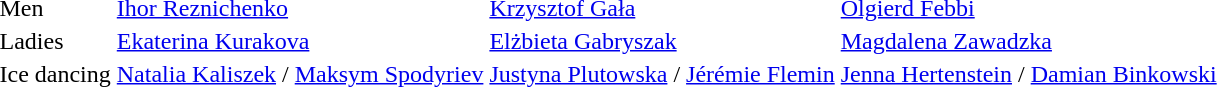<table>
<tr>
<td>Men</td>
<td><a href='#'>Ihor Reznichenko</a></td>
<td><a href='#'>Krzysztof Gała</a></td>
<td><a href='#'>Olgierd Febbi</a></td>
</tr>
<tr>
<td>Ladies</td>
<td><a href='#'>Ekaterina Kurakova</a></td>
<td><a href='#'>Elżbieta Gabryszak</a></td>
<td><a href='#'>Magdalena Zawadzka</a></td>
</tr>
<tr>
<td>Ice dancing</td>
<td><a href='#'>Natalia Kaliszek</a> / <a href='#'>Maksym Spodyriev</a></td>
<td><a href='#'>Justyna Plutowska</a> / <a href='#'>Jérémie Flemin</a></td>
<td><a href='#'>Jenna Hertenstein</a> / <a href='#'>Damian Binkowski</a></td>
</tr>
</table>
